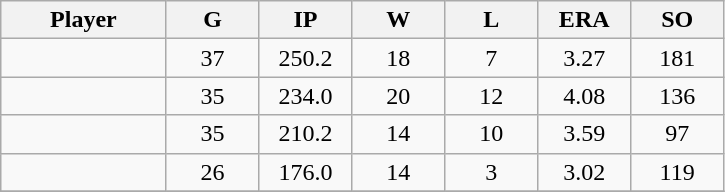<table class="wikitable sortable">
<tr>
<th bgcolor="#DDDDFF" width="16%">Player</th>
<th bgcolor="#DDDDFF" width="9%">G</th>
<th bgcolor="#DDDDFF" width="9%">IP</th>
<th bgcolor="#DDDDFF" width="9%">W</th>
<th bgcolor="#DDDDFF" width="9%">L</th>
<th bgcolor="#DDDDFF" width="9%">ERA</th>
<th bgcolor="#DDDDFF" width="9%">SO</th>
</tr>
<tr align="center">
<td></td>
<td>37</td>
<td>250.2</td>
<td>18</td>
<td>7</td>
<td>3.27</td>
<td>181</td>
</tr>
<tr align="center">
<td></td>
<td>35</td>
<td>234.0</td>
<td>20</td>
<td>12</td>
<td>4.08</td>
<td>136</td>
</tr>
<tr align="center">
<td></td>
<td>35</td>
<td>210.2</td>
<td>14</td>
<td>10</td>
<td>3.59</td>
<td>97</td>
</tr>
<tr align="center">
<td></td>
<td>26</td>
<td>176.0</td>
<td>14</td>
<td>3</td>
<td>3.02</td>
<td>119</td>
</tr>
<tr align="center">
</tr>
</table>
